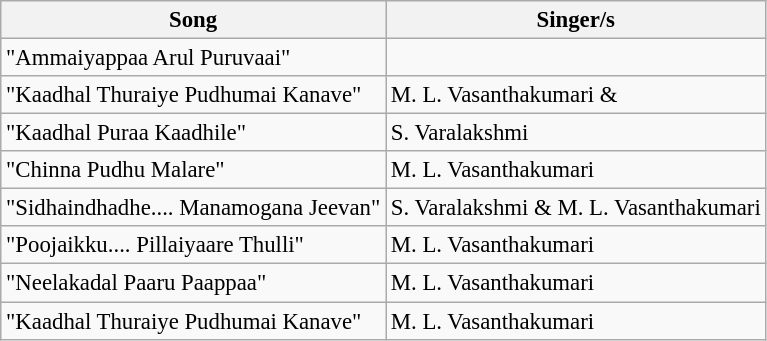<table class="wikitable" style="font-size:95%;">
<tr>
<th>Song</th>
<th>Singer/s</th>
</tr>
<tr>
<td>"Ammaiyappaa Arul Puruvaai"</td>
<td></td>
</tr>
<tr>
<td>"Kaadhal Thuraiye Pudhumai Kanave"</td>
<td>M. L. Vasanthakumari &</td>
</tr>
<tr>
<td>"Kaadhal Puraa Kaadhile"</td>
<td>S. Varalakshmi</td>
</tr>
<tr>
<td>"Chinna Pudhu Malare"</td>
<td>M. L. Vasanthakumari</td>
</tr>
<tr>
<td>"Sidhaindhadhe.... Manamogana Jeevan"</td>
<td>S. Varalakshmi & M. L. Vasanthakumari</td>
</tr>
<tr>
<td>"Poojaikku.... Pillaiyaare Thulli"</td>
<td>M. L. Vasanthakumari</td>
</tr>
<tr>
<td>"Neelakadal Paaru Paappaa"</td>
<td>M. L. Vasanthakumari</td>
</tr>
<tr>
<td>"Kaadhal Thuraiye Pudhumai Kanave"</td>
<td>M. L. Vasanthakumari</td>
</tr>
</table>
